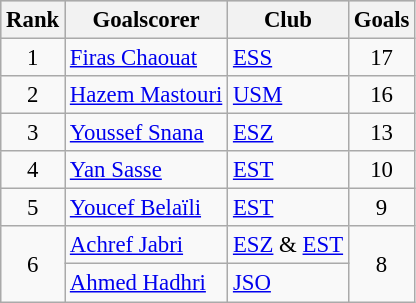<table class="wikitable" style="font-size: 95%;">
<tr bgcolor="#CCCCCC" align="center">
<th scope="col">Rank</th>
<th scope="col">Goalscorer</th>
<th scope="col">Club</th>
<th scope="col">Goals</th>
</tr>
<tr>
<td align=center>1</td>
<td> <a href='#'>Firas Chaouat</a></td>
<td><a href='#'>ESS</a></td>
<td align=center>17</td>
</tr>
<tr>
<td align=center>2</td>
<td> <a href='#'>Hazem Mastouri</a></td>
<td><a href='#'>USM</a></td>
<td align=center>16</td>
</tr>
<tr>
<td align=center>3</td>
<td> <a href='#'>Youssef Snana</a></td>
<td><a href='#'>ESZ</a></td>
<td align=center>13</td>
</tr>
<tr>
<td align=center>4</td>
<td> <a href='#'>Yan Sasse</a></td>
<td><a href='#'>EST</a></td>
<td align=center>10</td>
</tr>
<tr>
<td align=center>5</td>
<td> <a href='#'>Youcef Belaïli</a></td>
<td><a href='#'>EST</a></td>
<td align=center>9</td>
</tr>
<tr>
<td rowspan=2 align=center>6</td>
<td> <a href='#'>Achref Jabri</a></td>
<td><a href='#'>ESZ</a> & <a href='#'>EST</a></td>
<td rowspan=2 align=center>8</td>
</tr>
<tr>
<td> <a href='#'>Ahmed Hadhri</a></td>
<td><a href='#'>JSO</a></td>
</tr>
</table>
